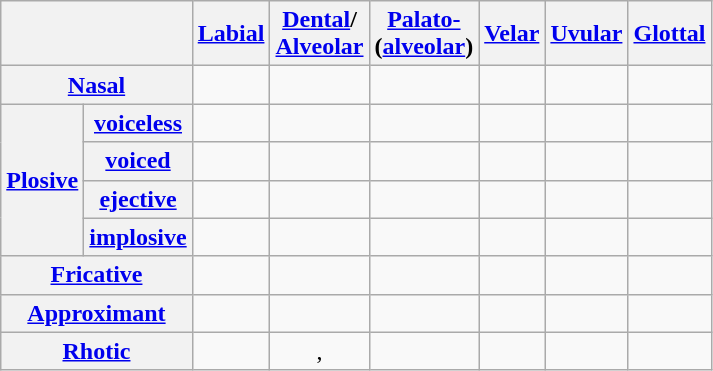<table class="wikitable" style="text-align: center;">
<tr>
<th colspan="2"></th>
<th><a href='#'>Labial</a></th>
<th><a href='#'>Dental</a>/<br><a href='#'>Alveolar</a></th>
<th><a href='#'>Palato-</a><br>(<a href='#'>alveolar</a>)</th>
<th><a href='#'>Velar</a></th>
<th><a href='#'>Uvular</a></th>
<th><a href='#'>Glottal</a></th>
</tr>
<tr>
<th colspan="2"><a href='#'>Nasal</a></th>
<td></td>
<td></td>
<td></td>
<td></td>
<td></td>
<td></td>
</tr>
<tr>
<th rowspan="4"><a href='#'>Plosive</a></th>
<th><a href='#'>voiceless</a></th>
<td></td>
<td></td>
<td></td>
<td></td>
<td></td>
<td></td>
</tr>
<tr>
<th><a href='#'>voiced</a></th>
<td></td>
<td></td>
<td></td>
<td></td>
<td></td>
<td></td>
</tr>
<tr>
<th><a href='#'>ejective</a></th>
<td></td>
<td></td>
<td></td>
<td></td>
<td></td>
<td></td>
</tr>
<tr>
<th><a href='#'>implosive</a></th>
<td></td>
<td></td>
<td></td>
<td></td>
<td></td>
<td></td>
</tr>
<tr>
<th colspan="2"><a href='#'>Fricative</a></th>
<td></td>
<td></td>
<td></td>
<td></td>
<td></td>
<td></td>
</tr>
<tr>
<th colspan="2"><a href='#'>Approximant</a></th>
<td></td>
<td></td>
<td></td>
<td></td>
<td></td>
<td></td>
</tr>
<tr>
<th colspan="2"><a href='#'>Rhotic</a></th>
<td></td>
<td>, </td>
<td></td>
<td></td>
<td></td>
<td></td>
</tr>
</table>
